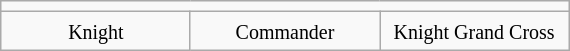<table align=center class=wikitable width=30% style="margin-left: auto; margin-right: auto; border: none;">
<tr>
<td colspan="3" align="center"></td>
</tr>
<tr>
<td width=20% valign=top align=center><small>Knight</small></td>
<td width=20% valign=top align=center><small>Commander</small></td>
<td width=20% valign=top align=center><small>Knight Grand Cross</small></td>
</tr>
<tr>
</tr>
</table>
